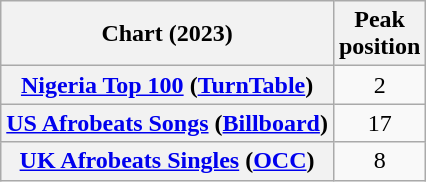<table class="wikitable plainrowheaders sortable" style="text-align:center">
<tr>
<th scope="col">Chart (2023)</th>
<th scope="col">Peak<br>position</th>
</tr>
<tr>
<th scope="row"><a href='#'>Nigeria Top 100</a> (<a href='#'>TurnTable</a>)</th>
<td>2</td>
</tr>
<tr>
<th scope="row"><a href='#'>US Afrobeats Songs</a> (<a href='#'>Billboard</a>)</th>
<td>17</td>
</tr>
<tr>
<th scope="row"><a href='#'>UK Afrobeats Singles</a> (<a href='#'>OCC</a>)</th>
<td>8</td>
</tr>
</table>
